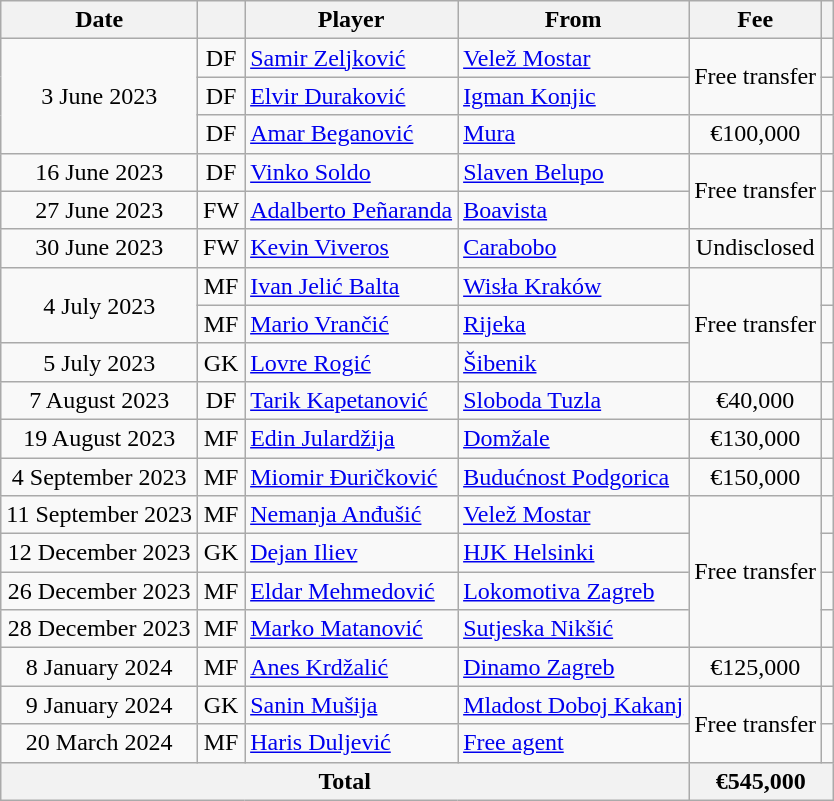<table class="wikitable" style="text-align:center;">
<tr>
<th>Date</th>
<th></th>
<th>Player</th>
<th>From</th>
<th>Fee</th>
<th></th>
</tr>
<tr>
<td rowspan=3>3 June 2023</td>
<td>DF</td>
<td style="text-align:left"> <a href='#'>Samir Zeljković</a></td>
<td style="text-align:left"> <a href='#'>Velež Mostar</a></td>
<td rowspan=2>Free transfer</td>
<td></td>
</tr>
<tr>
<td>DF</td>
<td style="text-align:left"> <a href='#'>Elvir Duraković</a></td>
<td style="text-align:left"> <a href='#'>Igman Konjic</a></td>
<td></td>
</tr>
<tr>
<td>DF</td>
<td style="text-align:left"> <a href='#'>Amar Beganović</a></td>
<td style="text-align:left"> <a href='#'>Mura</a></td>
<td>€100,000</td>
<td></td>
</tr>
<tr>
<td>16 June 2023</td>
<td>DF</td>
<td style="text-align:left"> <a href='#'>Vinko Soldo</a></td>
<td style="text-align:left"> <a href='#'>Slaven Belupo</a></td>
<td rowspan=2>Free transfer</td>
<td></td>
</tr>
<tr>
<td>27 June 2023</td>
<td>FW</td>
<td style="text-align:left"> <a href='#'>Adalberto Peñaranda</a></td>
<td style="text-align:left"> <a href='#'>Boavista</a></td>
<td></td>
</tr>
<tr>
<td>30 June 2023</td>
<td>FW</td>
<td style="text-align:left"> <a href='#'>Kevin Viveros</a></td>
<td style="text-align:left"> <a href='#'>Carabobo</a></td>
<td>Undisclosed</td>
<td></td>
</tr>
<tr>
<td rowspan=2>4 July 2023</td>
<td>MF</td>
<td style="text-align:left"> <a href='#'>Ivan Jelić Balta</a></td>
<td style="text-align:left"> <a href='#'>Wisła Kraków</a></td>
<td rowspan=3>Free transfer</td>
<td></td>
</tr>
<tr>
<td>MF</td>
<td style="text-align:left"> <a href='#'>Mario Vrančić</a></td>
<td style="text-align:left"> <a href='#'>Rijeka</a></td>
<td></td>
</tr>
<tr>
<td>5 July 2023</td>
<td>GK</td>
<td style="text-align:left"> <a href='#'>Lovre Rogić</a></td>
<td style="text-align:left"> <a href='#'>Šibenik</a></td>
<td></td>
</tr>
<tr>
<td>7 August 2023</td>
<td>DF</td>
<td style="text-align:left"> <a href='#'>Tarik Kapetanović</a></td>
<td style="text-align:left"> <a href='#'>Sloboda Tuzla</a></td>
<td>€40,000</td>
<td></td>
</tr>
<tr>
<td>19 August 2023</td>
<td>MF</td>
<td style="text-align:left"> <a href='#'>Edin Julardžija</a></td>
<td style="text-align:left"> <a href='#'>Domžale</a></td>
<td>€130,000</td>
<td></td>
</tr>
<tr>
<td>4 September 2023</td>
<td>MF</td>
<td style="text-align:left"> <a href='#'>Miomir Đuričković</a></td>
<td style="text-align:left"> <a href='#'>Budućnost Podgorica</a></td>
<td>€150,000</td>
<td></td>
</tr>
<tr>
<td>11 September 2023</td>
<td>MF</td>
<td style="text-align:left"> <a href='#'>Nemanja Anđušić</a></td>
<td style="text-align:left"> <a href='#'>Velež Mostar</a></td>
<td rowspan=4>Free transfer</td>
<td></td>
</tr>
<tr>
<td>12 December 2023</td>
<td>GK</td>
<td style="text-align:left"> <a href='#'>Dejan Iliev</a></td>
<td style="text-align:left"> <a href='#'>HJK Helsinki</a></td>
<td></td>
</tr>
<tr>
<td>26 December 2023</td>
<td>MF</td>
<td style="text-align:left"> <a href='#'>Eldar Mehmedović</a></td>
<td style="text-align:left"> <a href='#'>Lokomotiva Zagreb</a></td>
<td></td>
</tr>
<tr>
<td>28 December 2023</td>
<td>MF</td>
<td style="text-align:left"> <a href='#'>Marko Matanović</a></td>
<td style="text-align:left"> <a href='#'>Sutjeska Nikšić</a></td>
<td></td>
</tr>
<tr>
<td>8 January 2024</td>
<td>MF</td>
<td style="text-align:left"> <a href='#'>Anes Krdžalić</a></td>
<td style="text-align:left"> <a href='#'>Dinamo Zagreb</a></td>
<td>€125,000</td>
<td></td>
</tr>
<tr>
<td>9 January 2024</td>
<td>GK</td>
<td style="text-align:left"> <a href='#'>Sanin Mušija</a></td>
<td style="text-align:left"> <a href='#'>Mladost Doboj Kakanj</a></td>
<td rowspan=2>Free transfer</td>
<td></td>
</tr>
<tr>
<td>20 March 2024</td>
<td>MF</td>
<td style="text-align:left"> <a href='#'>Haris Duljević</a></td>
<td style="text-align:left"><a href='#'>Free agent</a></td>
<td></td>
</tr>
<tr>
<th colspan=4>Total</th>
<th colspan=2>€545,000</th>
</tr>
</table>
